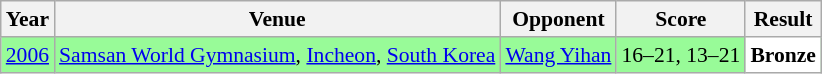<table class="sortable wikitable" style="font-size: 90%;">
<tr>
<th>Year</th>
<th>Venue</th>
<th>Opponent</th>
<th>Score</th>
<th>Result</th>
</tr>
<tr style="background:#98FB98">
<td align="center"><a href='#'>2006</a></td>
<td align="left"><a href='#'>Samsan World Gymnasium</a>, <a href='#'>Incheon</a>, <a href='#'>South Korea</a></td>
<td align="left"> <a href='#'>Wang Yihan</a></td>
<td align="left">16–21, 13–21</td>
<td style="text-align:left; background:white"> <strong>Bronze</strong></td>
</tr>
</table>
